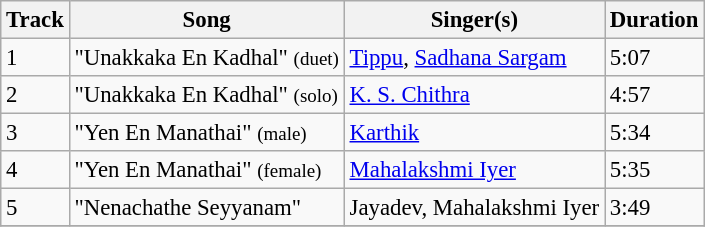<table class="wikitable" style="font-size:95%;">
<tr>
<th>Track</th>
<th>Song</th>
<th>Singer(s)</th>
<th>Duration</th>
</tr>
<tr>
<td>1</td>
<td>"Unakkaka En Kadhal" <small>(duet)</small></td>
<td><a href='#'>Tippu</a>, <a href='#'>Sadhana Sargam</a></td>
<td>5:07</td>
</tr>
<tr>
<td>2</td>
<td>"Unakkaka En Kadhal" <small>(solo)</small></td>
<td><a href='#'>K. S. Chithra</a></td>
<td>4:57</td>
</tr>
<tr>
<td>3</td>
<td>"Yen En Manathai" <small>(male)</small></td>
<td><a href='#'>Karthik</a></td>
<td>5:34</td>
</tr>
<tr>
<td>4</td>
<td>"Yen En Manathai" <small>(female)</small></td>
<td><a href='#'>Mahalakshmi Iyer</a></td>
<td>5:35</td>
</tr>
<tr>
<td>5</td>
<td>"Nenachathe Seyyanam"</td>
<td>Jayadev, Mahalakshmi Iyer</td>
<td>3:49</td>
</tr>
<tr>
</tr>
</table>
